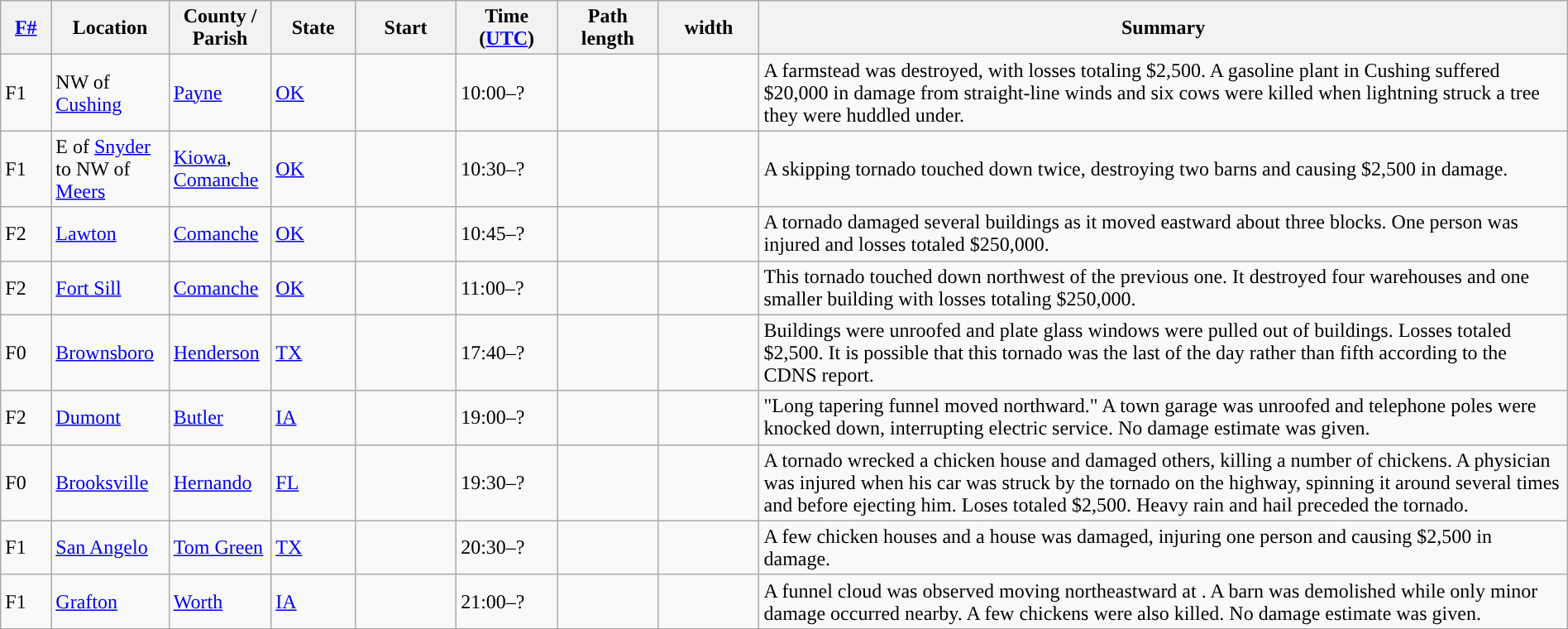<table class="wikitable sortable" style="width:100%;">
<tr>
<th scope="col"  style="width:3%; text-align:center;"><a href='#'>F#</a></th>
<th scope="col"  style="width:7%; text-align:center;" class="unsortable">Location</th>
<th scope="col"  style="width:6%; text-align:center;" class="unsortable">County / Parish</th>
<th scope="col"  style="width:5%; text-align:center;">State</th>
<th scope="col"  style="width:6%; text-align:center;">Start<br></th>
<th scope="col"  style="width:6%; text-align:center;">Time (<a href='#'>UTC</a>)</th>
<th scope="col"  style="width:6%; text-align:center;">Path length</th>
<th scope="col"  style="width:6%; text-align:center;"> width</th>
<th scope="col" class="unsortable" style="width:48%; text-align:center;">Summary</th>
</tr>
<tr>
<td>F1</td>
<td>NW of <a href='#'>Cushing</a></td>
<td><a href='#'>Payne</a></td>
<td><a href='#'>OK</a></td>
<td></td>
<td>10:00–?</td>
<td></td>
<td></td>
<td>A farmstead was destroyed, with losses totaling $2,500. A gasoline plant in Cushing suffered $20,000 in damage from straight-line winds and six cows were killed when lightning struck a tree they were huddled under.</td>
</tr>
<tr>
<td>F1</td>
<td>E of <a href='#'>Snyder</a> to NW of <a href='#'>Meers</a></td>
<td><a href='#'>Kiowa</a>, <a href='#'>Comanche</a></td>
<td><a href='#'>OK</a></td>
<td></td>
<td>10:30–?</td>
<td></td>
<td></td>
<td>A skipping tornado touched down twice, destroying two barns and causing $2,500 in damage.</td>
</tr>
<tr>
<td>F2</td>
<td><a href='#'>Lawton</a></td>
<td><a href='#'>Comanche</a></td>
<td><a href='#'>OK</a></td>
<td></td>
<td>10:45–?</td>
<td></td>
<td></td>
<td>A tornado damaged several buildings as it moved eastward about three blocks. One person was injured and losses totaled $250,000.</td>
</tr>
<tr>
<td>F2</td>
<td><a href='#'>Fort Sill</a></td>
<td><a href='#'>Comanche</a></td>
<td><a href='#'>OK</a></td>
<td></td>
<td>11:00–?</td>
<td></td>
<td></td>
<td>This tornado touched down northwest of the previous one. It destroyed four warehouses and one smaller building with losses totaling $250,000.</td>
</tr>
<tr>
<td>F0</td>
<td><a href='#'>Brownsboro</a></td>
<td><a href='#'>Henderson</a></td>
<td><a href='#'>TX</a></td>
<td></td>
<td>17:40–?</td>
<td></td>
<td></td>
<td>Buildings were unroofed and plate glass windows were pulled out of buildings. Losses totaled $2,500. It is possible that this tornado was the last of the day rather than fifth according to the CDNS report.</td>
</tr>
<tr>
<td>F2</td>
<td><a href='#'>Dumont</a></td>
<td><a href='#'>Butler</a></td>
<td><a href='#'>IA</a></td>
<td></td>
<td>19:00–?</td>
<td></td>
<td></td>
<td>"Long tapering funnel moved northward." A town garage was unroofed and telephone poles were knocked down, interrupting electric service. No damage estimate was given.</td>
</tr>
<tr>
<td>F0</td>
<td><a href='#'>Brooksville</a></td>
<td><a href='#'>Hernando</a></td>
<td><a href='#'>FL</a></td>
<td></td>
<td>19:30–?</td>
<td></td>
<td></td>
<td>A tornado wrecked a chicken house and damaged others, killing a number of chickens. A physician was injured when his car was struck by the tornado on the highway, spinning it around several times and before ejecting him. Loses totaled $2,500. Heavy rain and hail preceded the tornado.</td>
</tr>
<tr>
<td>F1</td>
<td><a href='#'>San Angelo</a></td>
<td><a href='#'>Tom Green</a></td>
<td><a href='#'>TX</a></td>
<td></td>
<td>20:30–?</td>
<td></td>
<td></td>
<td>A few chicken houses and a house was damaged, injuring one person and causing $2,500 in damage.</td>
</tr>
<tr>
<td>F1</td>
<td><a href='#'>Grafton</a></td>
<td><a href='#'>Worth</a></td>
<td><a href='#'>IA</a></td>
<td></td>
<td>21:00–?</td>
<td></td>
<td></td>
<td>A funnel cloud was observed moving northeastward at . A barn was demolished while only minor damage occurred nearby. A few chickens were also killed. No damage estimate was given.</td>
</tr>
</table>
